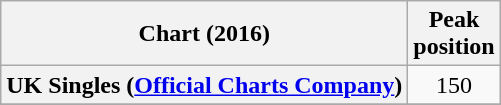<table class="wikitable sortable plainrowheaders" style="text-align:center">
<tr>
<th scope="col">Chart (2016)</th>
<th scope="col">Peak<br> position</th>
</tr>
<tr>
<th scope="row">UK Singles (<a href='#'>Official Charts Company</a>)</th>
<td>150</td>
</tr>
<tr>
</tr>
</table>
